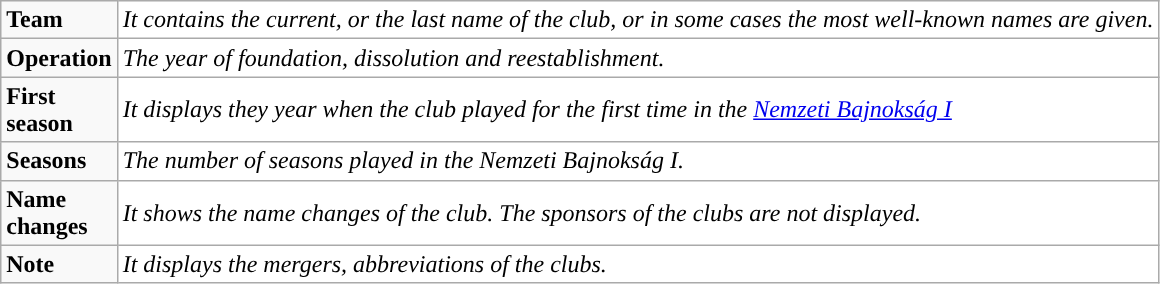<table class="wikitable">
<tr>
<td " width="30"><strong>Team</strong></td>
<td bgcolor="#ffffff" align="left"><em>It contains the current, or the last name of the club, or in some cases the most well-known names are given.</em></td>
</tr>
<tr>
<td " width="30"><strong>Operation</strong></td>
<td bgcolor="#ffffff" align="left"><em>The year of foundation, dissolution and reestablishment.</em></td>
</tr>
<tr>
<td " width="30"><strong>First season</strong></td>
<td bgcolor="#ffffff" align="left"><em>It displays they year when the club played for the first time in the <a href='#'>Nemzeti Bajnokság I</a></em></td>
</tr>
<tr>
<td " width="30"><strong>Seasons</strong></td>
<td bgcolor="#ffffff" align="left"><em>The number of seasons played in the Nemzeti Bajnokság I.</em></td>
</tr>
<tr>
<td " width="30"><strong>Name changes</strong></td>
<td bgcolor="#ffffff" align="left"><em>It shows the name changes of the club. The sponsors of the clubs are not displayed.</em></td>
</tr>
<tr>
<td " width="30"><strong>Note</strong></td>
<td bgcolor="#ffffff" align="left"><em>It displays the mergers, abbreviations of the clubs.</em></td>
</tr>
</table>
